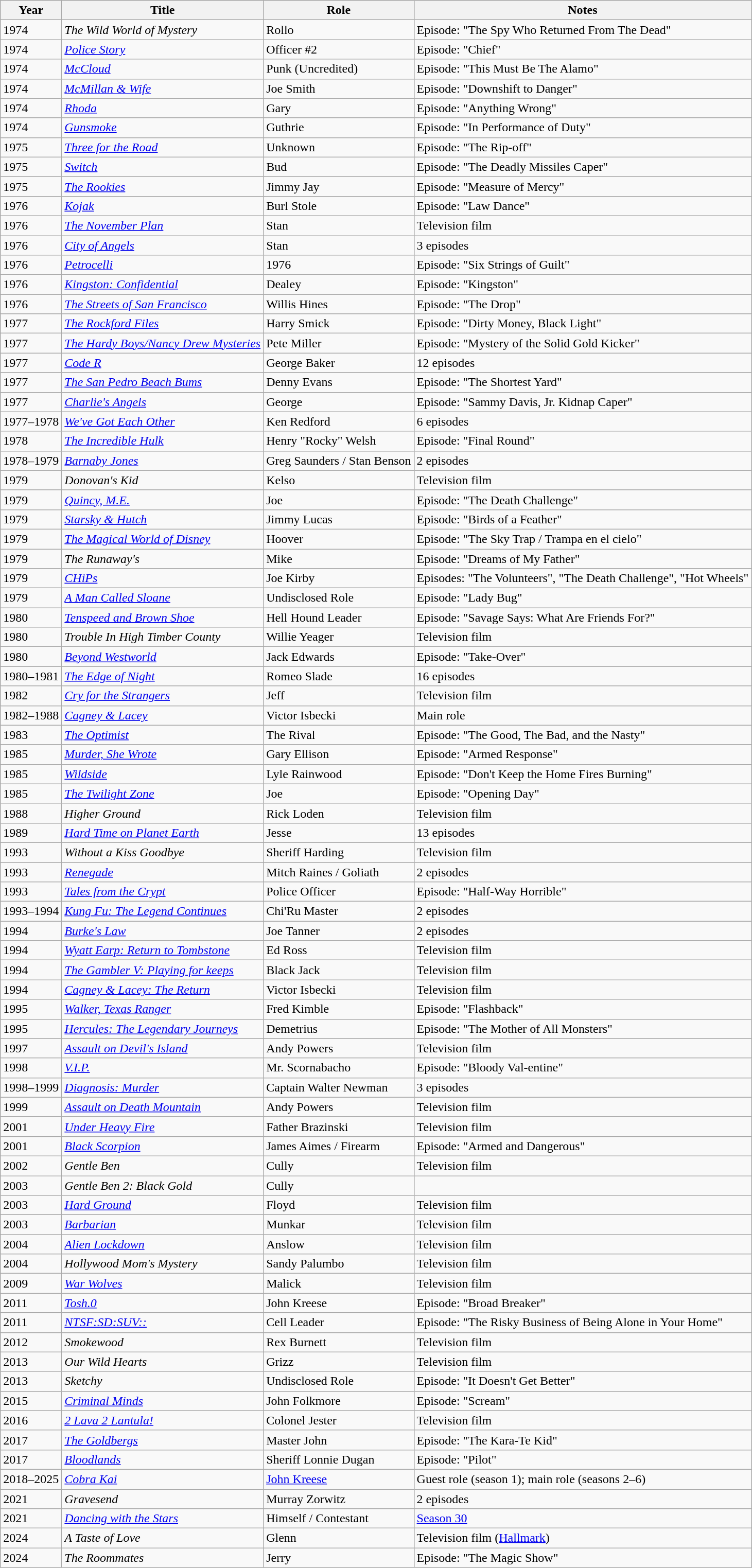<table class="wikitable sortable">
<tr>
<th>Year</th>
<th>Title</th>
<th>Role</th>
<th class="unsortable">Notes</th>
</tr>
<tr>
<td>1974</td>
<td data-sort-value="Wild World of Mystery, The"><em>The Wild World of Mystery</em></td>
<td>Rollo</td>
<td>Episode: "The Spy Who Returned From The Dead"</td>
</tr>
<tr>
<td>1974</td>
<td><em><a href='#'>Police Story</a></em></td>
<td>Officer #2</td>
<td>Episode: "Chief"</td>
</tr>
<tr>
<td>1974</td>
<td><em><a href='#'>McCloud</a></em></td>
<td>Punk (Uncredited)</td>
<td>Episode: "This Must Be The Alamo"</td>
</tr>
<tr>
<td>1974</td>
<td><em><a href='#'>McMillan & Wife</a></em></td>
<td>Joe Smith</td>
<td>Episode: "Downshift to Danger"</td>
</tr>
<tr>
<td>1974</td>
<td><em><a href='#'>Rhoda</a></em></td>
<td>Gary</td>
<td>Episode: "Anything Wrong"</td>
</tr>
<tr>
<td>1974</td>
<td><em><a href='#'>Gunsmoke</a></em></td>
<td>Guthrie</td>
<td>Episode: "In Performance of Duty"</td>
</tr>
<tr>
<td>1975</td>
<td><em><a href='#'>Three for the Road</a></em></td>
<td>Unknown</td>
<td>Episode: "The Rip-off"</td>
</tr>
<tr>
<td>1975</td>
<td><em><a href='#'>Switch</a></em></td>
<td>Bud</td>
<td>Episode: "The Deadly Missiles Caper"</td>
</tr>
<tr>
<td>1975</td>
<td data-sort-value="Rookies, The"><em><a href='#'>The Rookies</a></em></td>
<td>Jimmy Jay</td>
<td>Episode: "Measure of Mercy"</td>
</tr>
<tr>
<td>1976</td>
<td><em><a href='#'>Kojak</a></em></td>
<td>Burl Stole</td>
<td>Episode: "Law Dance"</td>
</tr>
<tr>
<td>1976</td>
<td data-sort-value="November Plan, The"><em><a href='#'>The November Plan</a></em></td>
<td>Stan</td>
<td>Television film</td>
</tr>
<tr>
<td>1976</td>
<td><em><a href='#'>City of Angels</a></em></td>
<td>Stan</td>
<td>3 episodes</td>
</tr>
<tr>
<td>1976</td>
<td><em><a href='#'>Petrocelli</a></em></td>
<td>1976</td>
<td>Episode: "Six Strings of Guilt"</td>
</tr>
<tr>
<td>1976</td>
<td><em><a href='#'>Kingston: Confidential</a></em></td>
<td>Dealey</td>
<td>Episode: "Kingston"</td>
</tr>
<tr>
<td>1976</td>
<td data-sort-value="Streets of San Francisco, The"><em><a href='#'>The Streets of San Francisco</a></em></td>
<td>Willis Hines</td>
<td>Episode: "The Drop"</td>
</tr>
<tr>
<td>1977</td>
<td data-sort-value="Rockford Files, The"><em><a href='#'>The Rockford Files</a></em></td>
<td>Harry Smick</td>
<td>Episode: "Dirty Money, Black Light"</td>
</tr>
<tr>
<td>1977</td>
<td data-sort-value="Hardy Boys/Nancy Drew Mysteries, The"><em><a href='#'>The Hardy Boys/Nancy Drew Mysteries</a></em></td>
<td>Pete Miller</td>
<td>Episode: "Mystery of the Solid Gold Kicker"</td>
</tr>
<tr>
<td>1977</td>
<td><em><a href='#'>Code R</a></em></td>
<td>George Baker</td>
<td>12 episodes</td>
</tr>
<tr>
<td>1977</td>
<td data-sort-value="San Pedro Beach Bums, The"><em><a href='#'>The San Pedro Beach Bums</a></em></td>
<td>Denny Evans</td>
<td>Episode: "The Shortest Yard"</td>
</tr>
<tr>
<td>1977</td>
<td><em><a href='#'>Charlie's Angels</a></em></td>
<td>George</td>
<td>Episode: "Sammy Davis, Jr. Kidnap Caper"</td>
</tr>
<tr>
<td>1977–1978</td>
<td><em><a href='#'>We've Got Each Other</a></em></td>
<td>Ken Redford</td>
<td>6 episodes</td>
</tr>
<tr>
<td>1978</td>
<td data-sort-value="Incredible Hulk, The"><em><a href='#'>The Incredible Hulk</a></em></td>
<td>Henry "Rocky" Welsh</td>
<td>Episode: "Final Round"</td>
</tr>
<tr>
<td>1978–1979</td>
<td><em><a href='#'>Barnaby Jones</a></em></td>
<td>Greg Saunders / Stan Benson</td>
<td>2 episodes</td>
</tr>
<tr>
<td>1979</td>
<td><em>Donovan's Kid</em></td>
<td>Kelso</td>
<td>Television film</td>
</tr>
<tr>
<td>1979</td>
<td><em><a href='#'>Quincy, M.E.</a></em></td>
<td>Joe</td>
<td>Episode: "The Death Challenge"</td>
</tr>
<tr>
<td>1979</td>
<td><em><a href='#'>Starsky & Hutch</a></em></td>
<td>Jimmy Lucas</td>
<td>Episode: "Birds of a Feather"</td>
</tr>
<tr>
<td>1979</td>
<td data-sort-value="Magical World of Disney, The"><em><a href='#'>The Magical World of Disney</a></em></td>
<td>Hoover</td>
<td>Episode: "The Sky Trap / Trampa en el cielo"</td>
</tr>
<tr>
<td>1979</td>
<td data-sort-value="Runaway's, The"><em>The Runaway's</em></td>
<td>Mike</td>
<td>Episode: "Dreams of My Father"</td>
</tr>
<tr>
<td>1979</td>
<td><em><a href='#'>CHiPs</a></em></td>
<td>Joe Kirby</td>
<td>Episodes: "The Volunteers", "The Death Challenge", "Hot Wheels"</td>
</tr>
<tr>
<td>1979</td>
<td data-sort-value="Man Called Sloane, A"><em><a href='#'>A Man Called Sloane</a></em></td>
<td>Undisclosed Role</td>
<td>Episode: "Lady Bug"</td>
</tr>
<tr>
<td>1980</td>
<td><em><a href='#'>Tenspeed and Brown Shoe</a></em></td>
<td>Hell Hound Leader</td>
<td>Episode: "Savage Says: What Are Friends For?"</td>
</tr>
<tr>
<td>1980</td>
<td><em>Trouble In High Timber County</em></td>
<td>Willie Yeager</td>
<td>Television film</td>
</tr>
<tr>
<td>1980</td>
<td><em><a href='#'>Beyond Westworld</a></em></td>
<td>Jack Edwards</td>
<td>Episode: "Take-Over"</td>
</tr>
<tr>
<td>1980–1981</td>
<td data-sort-value="Edge of Night, The"><em><a href='#'>The Edge of Night</a></em></td>
<td>Romeo Slade</td>
<td>16 episodes</td>
</tr>
<tr>
<td>1982</td>
<td><em><a href='#'>Cry for the Strangers</a></em></td>
<td>Jeff</td>
<td>Television film</td>
</tr>
<tr>
<td>1982–1988</td>
<td><em><a href='#'>Cagney & Lacey</a></em></td>
<td>Victor Isbecki</td>
<td>Main role</td>
</tr>
<tr>
<td>1983</td>
<td data-sort-value="Optimist, The"><a href='#'><em>The Optimist</em></a></td>
<td>The Rival</td>
<td>Episode: "The Good, The Bad, and the Nasty"</td>
</tr>
<tr>
<td>1985</td>
<td><em><a href='#'>Murder, She Wrote</a></em></td>
<td>Gary Ellison</td>
<td>Episode: "Armed Response"</td>
</tr>
<tr>
<td>1985</td>
<td><em><a href='#'>Wildside</a></em></td>
<td>Lyle Rainwood</td>
<td>Episode: "Don't Keep the Home Fires Burning"</td>
</tr>
<tr>
<td>1985</td>
<td data-sort-value="Twilight Zone, The"><em><a href='#'>The Twilight Zone</a></em></td>
<td>Joe</td>
<td>Episode: "Opening Day"</td>
</tr>
<tr>
<td>1988</td>
<td><em>Higher Ground</em></td>
<td>Rick Loden</td>
<td>Television film</td>
</tr>
<tr>
<td>1989</td>
<td><em><a href='#'>Hard Time on Planet Earth</a></em></td>
<td>Jesse</td>
<td>13 episodes</td>
</tr>
<tr>
<td>1993</td>
<td><em>Without a Kiss Goodbye</em></td>
<td>Sheriff Harding</td>
<td>Television film</td>
</tr>
<tr>
<td>1993</td>
<td><em><a href='#'>Renegade</a></em></td>
<td>Mitch Raines / Goliath</td>
<td>2 episodes</td>
</tr>
<tr>
<td>1993</td>
<td><em><a href='#'>Tales from the Crypt</a></em></td>
<td>Police Officer</td>
<td>Episode: "Half-Way Horrible"</td>
</tr>
<tr>
<td>1993–1994</td>
<td><em><a href='#'>Kung Fu: The Legend Continues</a></em></td>
<td>Chi'Ru Master</td>
<td>2 episodes</td>
</tr>
<tr>
<td>1994</td>
<td><a href='#'><em>Burke's Law</em></a></td>
<td>Joe Tanner</td>
<td>2 episodes</td>
</tr>
<tr>
<td>1994</td>
<td><em><a href='#'>Wyatt Earp: Return to Tombstone</a></em></td>
<td>Ed Ross</td>
<td>Television film</td>
</tr>
<tr>
<td>1994</td>
<td data-sort-value="Gambler V: Playing for keeps, The"><em><a href='#'>The Gambler V: Playing for keeps</a></em></td>
<td>Black Jack</td>
<td>Television film</td>
</tr>
<tr>
<td>1994</td>
<td><em><a href='#'>Cagney & Lacey: The Return</a></em></td>
<td>Victor Isbecki</td>
<td>Television film</td>
</tr>
<tr>
<td>1995</td>
<td><em><a href='#'>Walker, Texas Ranger</a></em></td>
<td>Fred Kimble</td>
<td>Episode: "Flashback"</td>
</tr>
<tr>
<td>1995</td>
<td><em><a href='#'>Hercules: The Legendary Journeys</a></em></td>
<td>Demetrius</td>
<td>Episode: "The Mother of All Monsters"</td>
</tr>
<tr>
<td>1997</td>
<td><em><a href='#'>Assault on Devil's Island</a></em></td>
<td>Andy Powers</td>
<td>Television film</td>
</tr>
<tr>
<td>1998</td>
<td><a href='#'><em>V.I.P.</em></a></td>
<td>Mr. Scornabacho</td>
<td>Episode: "Bloody Val-entine"</td>
</tr>
<tr>
<td>1998–1999</td>
<td><em><a href='#'>Diagnosis: Murder</a></em></td>
<td>Captain Walter Newman</td>
<td>3 episodes</td>
</tr>
<tr>
<td>1999</td>
<td><em><a href='#'>Assault on Death Mountain</a></em></td>
<td>Andy Powers</td>
<td>Television film</td>
</tr>
<tr>
<td>2001</td>
<td><em><a href='#'>Under Heavy Fire</a></em></td>
<td>Father Brazinski</td>
<td>Television film</td>
</tr>
<tr>
<td>2001</td>
<td><em><a href='#'>Black Scorpion</a></em></td>
<td>James Aimes / Firearm</td>
<td>Episode: "Armed and Dangerous"</td>
</tr>
<tr>
<td>2002</td>
<td><em>Gentle Ben</em></td>
<td>Cully</td>
<td>Television film</td>
</tr>
<tr>
<td>2003</td>
<td><em>Gentle Ben 2: Black Gold</em></td>
<td>Cully</td>
<td></td>
</tr>
<tr>
<td>2003</td>
<td><em><a href='#'>Hard Ground</a></em></td>
<td>Floyd</td>
<td>Television film</td>
</tr>
<tr>
<td>2003</td>
<td><em><a href='#'>Barbarian</a></em></td>
<td>Munkar</td>
<td>Television film</td>
</tr>
<tr>
<td>2004</td>
<td><a href='#'><em>Alien Lockdown</em></a></td>
<td>Anslow</td>
<td>Television film</td>
</tr>
<tr>
<td>2004</td>
<td><em>Hollywood Mom's Mystery</em></td>
<td>Sandy Palumbo</td>
<td>Television film</td>
</tr>
<tr>
<td>2009</td>
<td><em><a href='#'>War Wolves</a></em></td>
<td>Malick</td>
<td>Television film</td>
</tr>
<tr>
<td>2011</td>
<td><em><a href='#'>Tosh.0</a></em></td>
<td>John Kreese</td>
<td>Episode: "Broad Breaker"</td>
</tr>
<tr>
<td>2011</td>
<td><em><a href='#'>NTSF:SD:SUV::</a></em></td>
<td>Cell Leader</td>
<td>Episode: "The Risky Business of Being Alone in Your Home"</td>
</tr>
<tr>
<td>2012</td>
<td><em>Smokewood</em></td>
<td>Rex Burnett</td>
<td>Television film</td>
</tr>
<tr>
<td>2013</td>
<td><em>Our Wild Hearts</em></td>
<td>Grizz</td>
<td>Television film</td>
</tr>
<tr>
<td>2013</td>
<td><em>Sketchy</em></td>
<td>Undisclosed Role</td>
<td>Episode: "It Doesn't Get Better"</td>
</tr>
<tr>
<td>2015</td>
<td><em><a href='#'>Criminal Minds</a></em></td>
<td>John Folkmore</td>
<td>Episode: "Scream"</td>
</tr>
<tr>
<td>2016</td>
<td><a href='#'><em>2 Lava 2 Lantula!</em></a></td>
<td>Colonel Jester</td>
<td>Television film</td>
</tr>
<tr>
<td>2017</td>
<td data-sort-value="Goldbergs, The"><em><a href='#'>The Goldbergs</a></em></td>
<td>Master John</td>
<td>Episode: "The Kara-Te Kid"</td>
</tr>
<tr>
<td>2017</td>
<td><em><a href='#'>Bloodlands</a></em></td>
<td>Sheriff Lonnie Dugan</td>
<td>Episode: "Pilot"</td>
</tr>
<tr>
<td>2018–2025</td>
<td><em><a href='#'>Cobra Kai</a></em></td>
<td><a href='#'>John Kreese</a></td>
<td>Guest role (season 1); main role (seasons 2–6)</td>
</tr>
<tr>
<td>2021</td>
<td><em>Gravesend</em></td>
<td>Murray Zorwitz</td>
<td>2 episodes</td>
</tr>
<tr>
<td>2021</td>
<td><em><a href='#'>Dancing with the Stars</a></em></td>
<td>Himself / Contestant</td>
<td><a href='#'>Season 30</a></td>
</tr>
<tr>
<td>2024</td>
<td data-sort-value="Taste of Love, A"><em>A Taste of Love</em></td>
<td>Glenn</td>
<td>Television film (<a href='#'>Hallmark</a>)</td>
</tr>
<tr>
<td>2024</td>
<td data-sort-value="Roommates, The"><em>The Roommates</em></td>
<td>Jerry</td>
<td>Episode: "The Magic Show"</td>
</tr>
</table>
